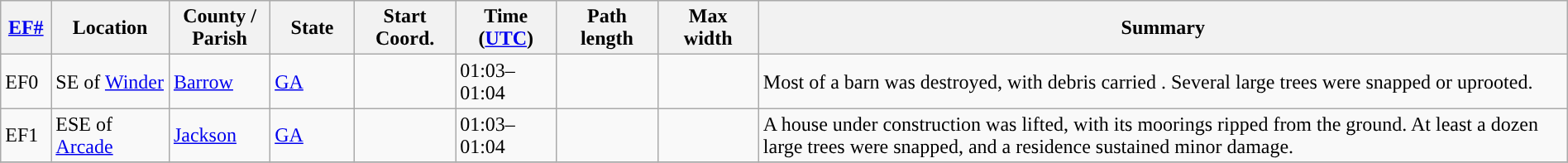<table class="wikitable sortable" style="width:100%;">
<tr>
<th scope="col" style="width:3%; text-align:center;"><a href='#'>EF#</a></th>
<th scope="col" style="width:7%; text-align:center;" class="unsortable">Location</th>
<th scope="col" style="width:6%; text-align:center;" class="unsortable">County / Parish</th>
<th scope="col" style="width:5%; text-align:center;">State</th>
<th scope="col" style="width:6%; text-align:center;">Start Coord.</th>
<th scope="col" style="width:6%; text-align:center;">Time (<a href='#'>UTC</a>)</th>
<th scope="col" style="width:6%; text-align:center;">Path length</th>
<th scope="col" style="width:6%; text-align:center;">Max width</th>
<th scope="col" class="unsortable" style="width:48%; text-align:center;">Summary</th>
</tr>
<tr>
<td>EF0</td>
<td>SE of <a href='#'>Winder</a></td>
<td><a href='#'>Barrow</a></td>
<td><a href='#'>GA</a></td>
<td></td>
<td>01:03–01:04</td>
<td></td>
<td></td>
<td>Most of a barn was destroyed, with debris carried . Several large trees were snapped or uprooted.</td>
</tr>
<tr>
<td>EF1</td>
<td>ESE of <a href='#'>Arcade</a></td>
<td><a href='#'>Jackson</a></td>
<td><a href='#'>GA</a></td>
<td></td>
<td>01:03–01:04</td>
<td></td>
<td></td>
<td>A house under construction was lifted, with its moorings ripped from the ground. At least a dozen large trees were snapped, and a residence sustained minor damage.</td>
</tr>
<tr>
</tr>
</table>
